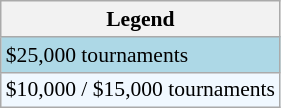<table class="wikitable" style="font-size:90%">
<tr>
<th>Legend</th>
</tr>
<tr style="background:lightblue;">
<td>$25,000 tournaments</td>
</tr>
<tr style="background:#f0f8ff;">
<td>$10,000 / $15,000 tournaments</td>
</tr>
</table>
